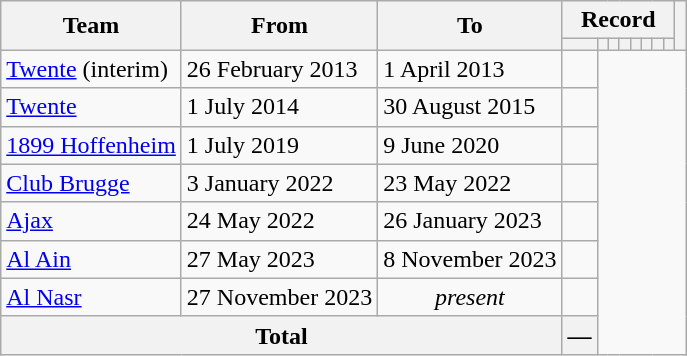<table class="wikitable" style="text-align: center">
<tr>
<th rowspan="2">Team</th>
<th rowspan="2">From</th>
<th rowspan="2">To</th>
<th colspan="8">Record</th>
<th rowspan=2></th>
</tr>
<tr>
<th></th>
<th></th>
<th></th>
<th></th>
<th></th>
<th></th>
<th></th>
<th></th>
</tr>
<tr>
<td align=left><a href='#'>Twente</a> (interim)</td>
<td align=left>26 February 2013</td>
<td align=left>1 April 2013<br></td>
<td></td>
</tr>
<tr>
<td align=left><a href='#'>Twente</a></td>
<td align=left>1 July 2014</td>
<td align=left>30 August 2015<br></td>
<td></td>
</tr>
<tr>
<td align=left><a href='#'>1899 Hoffenheim</a></td>
<td align=left>1 July 2019</td>
<td align=left>9 June 2020<br></td>
<td></td>
</tr>
<tr>
<td align=left><a href='#'>Club Brugge</a></td>
<td align=left>3 January 2022</td>
<td align=left>23 May 2022<br></td>
<td></td>
</tr>
<tr>
<td align=left><a href='#'>Ajax</a></td>
<td align=left>24 May 2022</td>
<td align=left>26 January 2023<br></td>
<td></td>
</tr>
<tr>
<td align=left><a href='#'>Al Ain</a></td>
<td align=left>27 May 2023</td>
<td align=left>8 November 2023<br></td>
<td></td>
</tr>
<tr>
<td align=left><a href='#'>Al Nasr</a></td>
<td align=left>27 November 2023</td>
<td align=center><em>present</em><br></td>
<td></td>
</tr>
<tr>
<th colspan="3">Total<br></th>
<th>—</th>
</tr>
</table>
